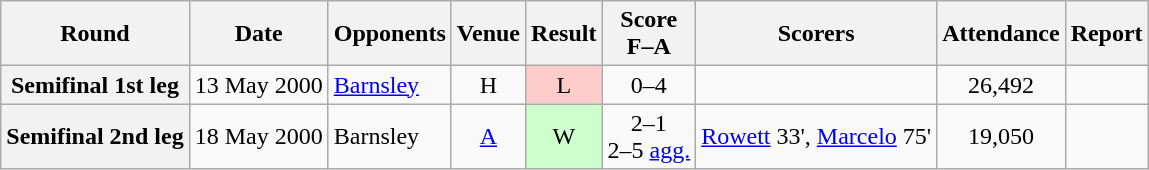<table class="wikitable plainrowheaders" style="text-align:center">
<tr>
<th scope="col">Round</th>
<th scope="col">Date</th>
<th scope="col">Opponents</th>
<th scope="col">Venue</th>
<th scope="col">Result</th>
<th scope="col">Score<br>F–A</th>
<th scope="col">Scorers</th>
<th scope="col">Attendance</th>
<th scope="col">Report</th>
</tr>
<tr>
<th scope="row">Semifinal 1st leg</th>
<td align="left">13 May 2000</td>
<td align="left"><a href='#'>Barnsley</a></td>
<td>H</td>
<td style="background:#fcc">L</td>
<td>0–4</td>
<td></td>
<td>26,492</td>
<td></td>
</tr>
<tr>
<th scope="row">Semifinal 2nd leg</th>
<td align="left">18 May 2000</td>
<td align="left">Barnsley</td>
<td><a href='#'>A</a></td>
<td style="background:#cfc">W</td>
<td>2–1<br>2–5 <a href='#'>agg.</a></td>
<td align="left"><a href='#'>Rowett</a> 33', <a href='#'>Marcelo</a> 75'</td>
<td>19,050</td>
<td></td>
</tr>
</table>
